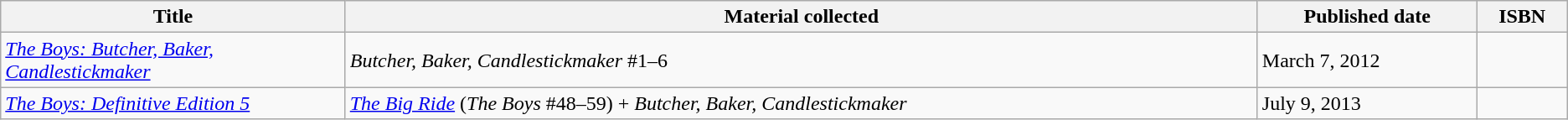<table class="wikitable">
<tr>
<th width="22%">Title</th>
<th>Material collected</th>
<th>Published date</th>
<th>ISBN</th>
</tr>
<tr>
<td><a href='#'><em>The Boys: Butcher, Baker, Candlestickmaker</em></a></td>
<td><em>Butcher, Baker, Candlestickmaker</em> #1–6</td>
<td>March 7, 2012</td>
<td></td>
</tr>
<tr>
<td><a href='#'><em>The Boys: Definitive Edition 5</em></a></td>
<td><em><a href='#'>The Big Ride</a></em> (<em>The Boys</em> #48–59) + <em>Butcher, Baker, Candlestickmaker</em></td>
<td>July 9, 2013</td>
<td></td>
</tr>
</table>
